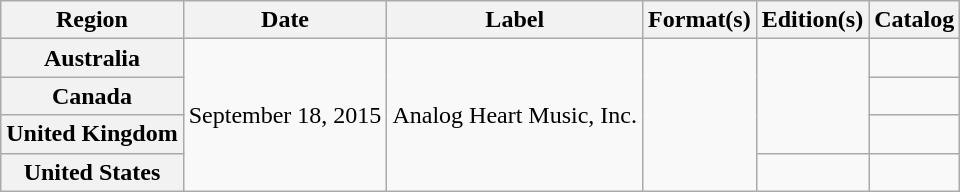<table class="wikitable plainrowheaders">
<tr>
<th scope="col">Region</th>
<th>Date</th>
<th>Label</th>
<th>Format(s)</th>
<th>Edition(s)</th>
<th>Catalog</th>
</tr>
<tr>
<th scope="row">Australia</th>
<td rowspan="4">September 18, 2015</td>
<td rowspan="4">Analog Heart Music, Inc.</td>
<td rowspan="4"></td>
<td rowspan="3"></td>
<td></td>
</tr>
<tr>
<th scope="row">Canada</th>
<td></td>
</tr>
<tr>
<th scope="row">United Kingdom</th>
<td></td>
</tr>
<tr>
<th scope="row">United States</th>
<td></td>
<td></td>
</tr>
</table>
